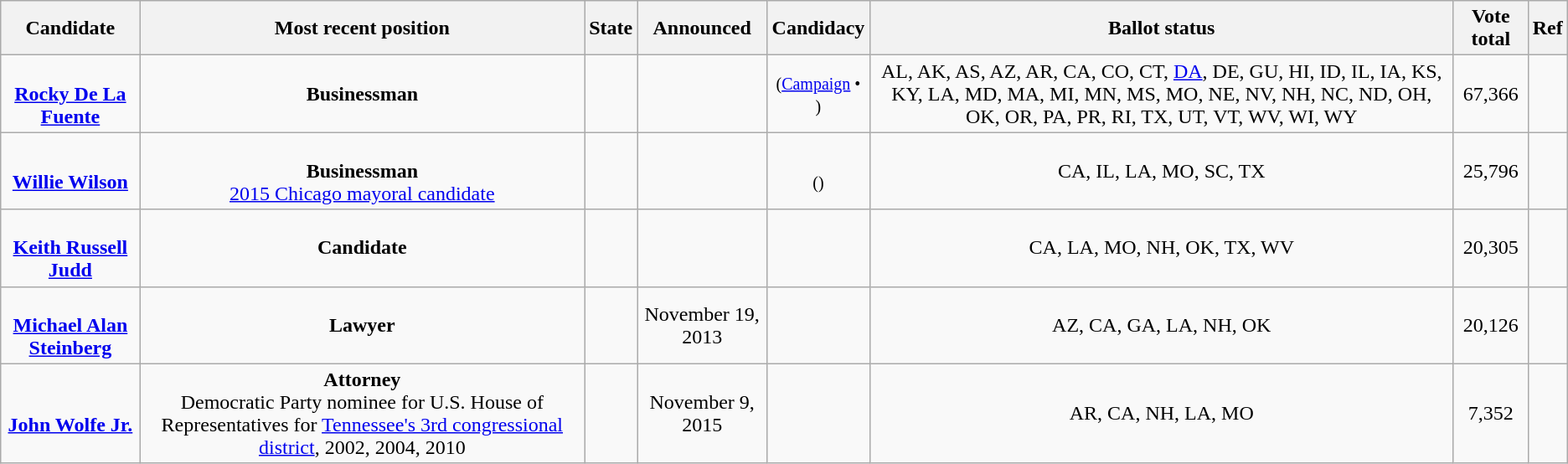<table class="wikitable sortable" style="text-align:center">
<tr>
<th>Candidate</th>
<th>Most recent position</th>
<th>State</th>
<th>Announced</th>
<th class="unsortable">Candidacy</th>
<th>Ballot status</th>
<th>Vote total</th>
<th class="unsortable">Ref</th>
</tr>
<tr>
<td data-sort-value=“De La Fuente“><br><strong><a href='#'>Rocky De La Fuente</a></strong></td>
<td><strong>Businessman</strong></td>
<td></td>
<td></td>
<td><small>(<a href='#'>Campaign</a> • )<br></small></td>
<td>AL, AK, AS, AZ, AR, CA, CO, CT, <a href='#'>DA</a>, DE, GU, HI, ID, IL, IA, KS, KY, LA, MD, MA, MI, MN, MS, MO, NE, NV, NH, NC, ND, OH, OK, OR, PA, PR, RI, TX, UT, VT, WV, WI, WY</td>
<td>67,366</td>
<td></td>
</tr>
<tr>
<td data-sort-value="Wilson"><br><strong><a href='#'>Willie Wilson</a></strong></td>
<td><br><strong>Businessman</strong><br><a href='#'>2015 Chicago mayoral candidate</a></td>
<td></td>
<td></td>
<td><small><br>()<br></small></td>
<td>CA, IL, LA, MO, SC, TX</td>
<td>25,796</td>
<td></td>
</tr>
<tr>
<td data-sort-value="Judd"><br><strong><a href='#'>Keith Russell Judd</a></strong></td>
<td><strong>Candidate</strong></td>
<td></td>
<td></td>
<td><small></small></td>
<td>CA, LA, MO, NH, OK, TX, WV</td>
<td>20,305</td>
<td></td>
</tr>
<tr>
<td style="text-align:center;"><br><strong><a href='#'>Michael Alan Steinberg</a></strong></td>
<td><strong>Lawyer</strong><br></td>
<td></td>
<td>November 19, 2013</td>
<td></td>
<td>AZ, CA, GA, LA, NH, OK</td>
<td>20,126</td>
<td></td>
</tr>
<tr>
<td style="text-align:center;"><br><strong><a href='#'>John Wolfe Jr.</a></strong></td>
<td><strong>Attorney</strong><br>Democratic Party nominee for U.S. House of Representatives for <a href='#'>Tennessee's 3rd congressional district</a>, 2002, 2004, 2010</td>
<td></td>
<td>November 9, 2015</td>
<td></td>
<td>AR, CA, NH, LA, MO</td>
<td>7,352</td>
<td></td>
</tr>
</table>
